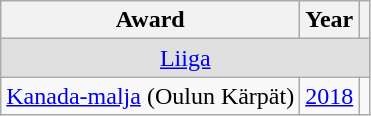<table class="wikitable">
<tr>
<th>Award</th>
<th>Year</th>
<th></th>
</tr>
<tr ALIGN="center" bgcolor="#e0e0e0">
<td colspan="3"><a href='#'>Liiga</a></td>
</tr>
<tr>
<td><a href='#'>Kanada-malja</a> (Oulun Kärpät)</td>
<td><a href='#'>2018</a></td>
<td></td>
</tr>
</table>
